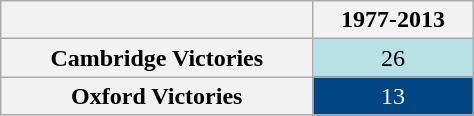<table class="wikitable" border="1" style="width:25%">
<tr>
<th></th>
<th>1977-2013</th>
</tr>
<tr>
<th>Cambridge Victories</th>
<td style="text-align:center; background:#B7E1E4; color:#000;">26</td>
</tr>
<tr>
<th>Oxford Victories</th>
<td style="text-align:center; background:#004685; color:#FFFFFF">13</td>
</tr>
</table>
